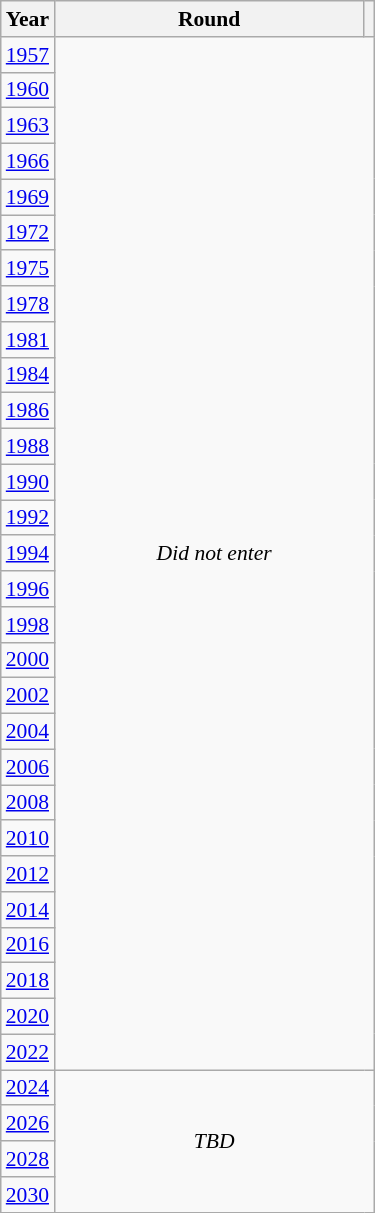<table class="wikitable" style="text-align: center; font-size:90%">
<tr>
<th>Year</th>
<th style="width:200px">Round</th>
<th></th>
</tr>
<tr>
<td><a href='#'>1957</a></td>
<td colspan="2" rowspan="29"><em>Did not enter</em></td>
</tr>
<tr>
<td><a href='#'>1960</a></td>
</tr>
<tr>
<td><a href='#'>1963</a></td>
</tr>
<tr>
<td><a href='#'>1966</a></td>
</tr>
<tr>
<td><a href='#'>1969</a></td>
</tr>
<tr>
<td><a href='#'>1972</a></td>
</tr>
<tr>
<td><a href='#'>1975</a></td>
</tr>
<tr>
<td><a href='#'>1978</a></td>
</tr>
<tr>
<td><a href='#'>1981</a></td>
</tr>
<tr>
<td><a href='#'>1984</a></td>
</tr>
<tr>
<td><a href='#'>1986</a></td>
</tr>
<tr>
<td><a href='#'>1988</a></td>
</tr>
<tr>
<td><a href='#'>1990</a></td>
</tr>
<tr>
<td><a href='#'>1992</a></td>
</tr>
<tr>
<td><a href='#'>1994</a></td>
</tr>
<tr>
<td><a href='#'>1996</a></td>
</tr>
<tr>
<td><a href='#'>1998</a></td>
</tr>
<tr>
<td><a href='#'>2000</a></td>
</tr>
<tr>
<td><a href='#'>2002</a></td>
</tr>
<tr>
<td><a href='#'>2004</a></td>
</tr>
<tr>
<td><a href='#'>2006</a></td>
</tr>
<tr>
<td><a href='#'>2008</a></td>
</tr>
<tr>
<td><a href='#'>2010</a></td>
</tr>
<tr>
<td><a href='#'>2012</a></td>
</tr>
<tr>
<td><a href='#'>2014</a></td>
</tr>
<tr>
<td><a href='#'>2016</a></td>
</tr>
<tr>
<td><a href='#'>2018</a></td>
</tr>
<tr>
<td><a href='#'>2020</a></td>
</tr>
<tr>
<td><a href='#'>2022</a></td>
</tr>
<tr>
<td><a href='#'>2024</a></td>
<td colspan="2" rowspan="4"><em>TBD</em></td>
</tr>
<tr>
<td><a href='#'>2026</a></td>
</tr>
<tr>
<td><a href='#'>2028</a></td>
</tr>
<tr>
<td><a href='#'>2030</a></td>
</tr>
</table>
